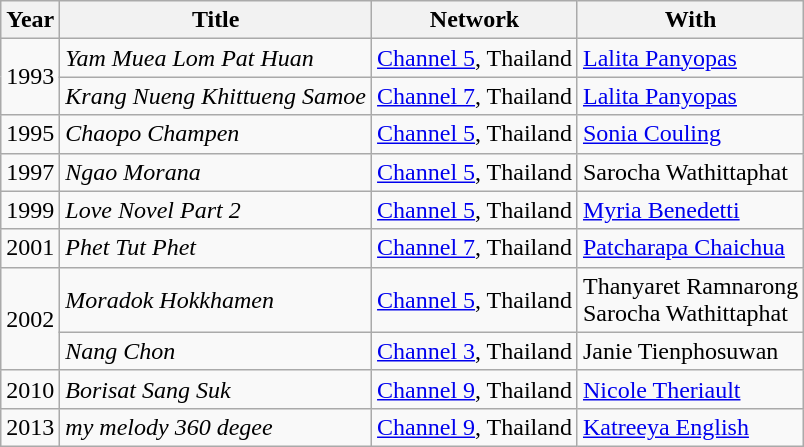<table class="wikitable">
<tr>
<th>Year</th>
<th>Title</th>
<th>Network</th>
<th>With</th>
</tr>
<tr>
<td rowspan="2">1993</td>
<td><em>Yam Muea Lom Pat Huan</em></td>
<td><a href='#'>Channel 5</a>, Thailand</td>
<td><a href='#'>Lalita Panyopas</a></td>
</tr>
<tr>
<td><em>Krang Nueng Khittueng Samoe</em></td>
<td><a href='#'>Channel 7</a>, Thailand</td>
<td><a href='#'>Lalita Panyopas</a></td>
</tr>
<tr>
<td>1995</td>
<td><em>Chaopo Champen</em></td>
<td><a href='#'>Channel 5</a>, Thailand</td>
<td><a href='#'>Sonia Couling</a></td>
</tr>
<tr>
<td>1997</td>
<td><em>Ngao Morana</em></td>
<td><a href='#'>Channel 5</a>, Thailand</td>
<td>Sarocha Wathittaphat</td>
</tr>
<tr>
<td>1999</td>
<td><em>Love Novel Part 2</em></td>
<td><a href='#'>Channel 5</a>, Thailand</td>
<td><a href='#'>Myria Benedetti</a></td>
</tr>
<tr>
<td>2001</td>
<td><em>Phet Tut Phet</em></td>
<td><a href='#'>Channel 7</a>, Thailand</td>
<td><a href='#'>Patcharapa Chaichua</a></td>
</tr>
<tr>
<td rowspan="2">2002</td>
<td><em>Moradok Hokkhamen</em></td>
<td><a href='#'>Channel 5</a>, Thailand</td>
<td>Thanyaret Ramnarong<br>Sarocha Wathittaphat</td>
</tr>
<tr>
<td><em>Nang Chon</em></td>
<td><a href='#'>Channel 3</a>, Thailand</td>
<td>Janie Tienphosuwan</td>
</tr>
<tr>
<td>2010</td>
<td><em>Borisat Sang Suk</em></td>
<td><a href='#'>Channel 9</a>, Thailand</td>
<td><a href='#'>Nicole Theriault</a></td>
</tr>
<tr>
<td>2013</td>
<td><em>my melody 360 degee</em></td>
<td><a href='#'>Channel 9</a>, Thailand</td>
<td><a href='#'>Katreeya English</a></td>
</tr>
</table>
